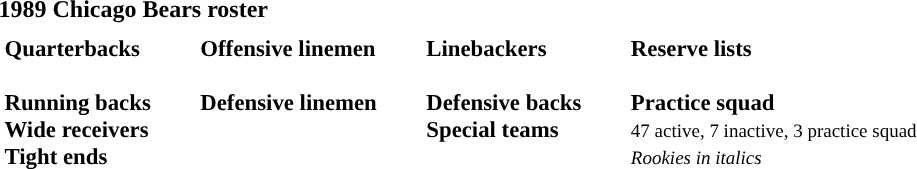<table class="toccolours" style="text-align: left;">
<tr>
<th colspan="10">1989 Chicago Bears roster</th>
</tr>
<tr>
<td colspan="10" align="left"></td>
</tr>
<tr>
<td valign="top"></td>
<td style="font-size: 95%;" valign="top"><strong>Quarterbacks</strong><br>
<br><strong>Running backs</strong>





<br><strong>Wide receivers</strong>





<br><strong>Tight ends</strong>

</td>
<td style="width: 25px;"></td>
<td style="font-size: 95%;" valign="top"><strong>Offensive linemen</strong><br>







<br><strong>Defensive linemen</strong>





</td>
<td style="width: 25px;"></td>
<td style="font-size: 95%;" valign="top"><strong>Linebackers</strong><br>
 



<br><strong>Defensive backs</strong>







<br><strong>Special teams</strong>

</td>
<td style="width: 25px;"></td>
<td style="font-size: 95%;" valign="top"><strong>Reserve lists</strong><br>





<br><strong>Practice squad</strong>


<br><small>47 active, 7 inactive, 3 practice squad</small><br><small><em>Rookies in italics</em></small></td>
</tr>
<tr>
</tr>
</table>
